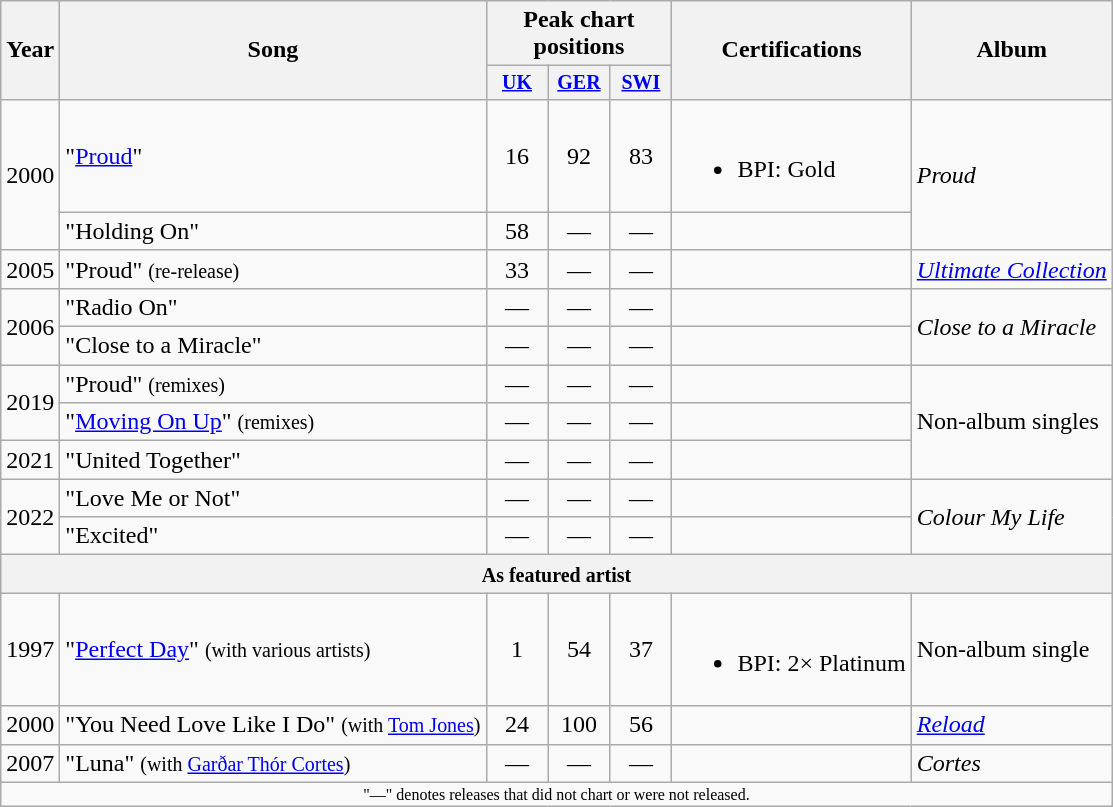<table class="wikitable">
<tr>
<th rowspan="2">Year</th>
<th rowspan="2">Song</th>
<th colspan="3">Peak chart positions</th>
<th rowspan="2">Certifications</th>
<th rowspan="2">Album</th>
</tr>
<tr style=font-size:smaller>
<th width=35><a href='#'>UK</a><br></th>
<th width=35><a href='#'>GER</a><br></th>
<th width=35><a href='#'>SWI</a><br></th>
</tr>
<tr>
<td rowspan="2">2000</td>
<td>"<a href='#'>Proud</a>"</td>
<td style="text-align:center;">16</td>
<td style="text-align:center;">92</td>
<td style="text-align:center;">83</td>
<td><br><ul><li>BPI: Gold</li></ul></td>
<td rowspan="2"><em>Proud</em></td>
</tr>
<tr>
<td>"Holding On"</td>
<td style="text-align:center;">58</td>
<td style="text-align:center;">—</td>
<td style="text-align:center;">—</td>
<td></td>
</tr>
<tr>
<td>2005</td>
<td>"Proud" <small>(re-release)</small></td>
<td style="text-align:center;">33</td>
<td style="text-align:center;">—</td>
<td style="text-align:center;">—</td>
<td></td>
<td><em><a href='#'>Ultimate Collection</a></em></td>
</tr>
<tr>
<td rowspan="2">2006</td>
<td>"Radio On"</td>
<td style="text-align:center;">—</td>
<td style="text-align:center;">—</td>
<td style="text-align:center;">—</td>
<td></td>
<td rowspan="2"><em>Close to a Miracle</em></td>
</tr>
<tr>
<td>"Close to a Miracle"</td>
<td style="text-align:center;">—</td>
<td style="text-align:center;">—</td>
<td style="text-align:center;">—</td>
</tr>
<tr>
<td rowspan="2">2019</td>
<td>"Proud" <small>(remixes)</small></td>
<td style="text-align:center;">—</td>
<td style="text-align:center;">—</td>
<td style="text-align:center;">—</td>
<td></td>
<td rowspan="3">Non-album singles</td>
</tr>
<tr>
<td>"<a href='#'>Moving On Up</a>" <small>(remixes)</small></td>
<td style="text-align:center;">—</td>
<td style="text-align:center;">—</td>
<td style="text-align:center;">—</td>
<td></td>
</tr>
<tr>
<td>2021</td>
<td>"United Together"</td>
<td style="text-align:center;">—</td>
<td style="text-align:center;">—</td>
<td style="text-align:center;">—</td>
<td></td>
</tr>
<tr>
<td rowspan="2">2022</td>
<td>"Love Me or Not"</td>
<td style="text-align:center;">—</td>
<td style="text-align:center;">—</td>
<td style="text-align:center;">—</td>
<td></td>
<td rowspan="2"><em>Colour My Life</em></td>
</tr>
<tr>
<td>"Excited"</td>
<td style="text-align:center;">—</td>
<td style="text-align:center;">—</td>
<td style="text-align:center;">—</td>
<td></td>
</tr>
<tr>
<td colspan="14"  style="text-align:center; background:#f2f2f2;"><small><strong>As featured artist</strong></small></td>
</tr>
<tr>
<td>1997</td>
<td>"<a href='#'>Perfect Day</a>" <small>(with various artists)</small></td>
<td style="text-align:center;">1</td>
<td style="text-align:center;">54</td>
<td style="text-align:center;">37</td>
<td><br><ul><li>BPI: 2× Platinum</li></ul></td>
<td>Non-album single</td>
</tr>
<tr>
<td>2000</td>
<td>"You Need Love Like I Do" <small>(with <a href='#'>Tom Jones</a>)</small></td>
<td style="text-align:center;">24</td>
<td style="text-align:center;">100</td>
<td style="text-align:center;">56</td>
<td></td>
<td rowspan="1"><em><a href='#'>Reload</a></em></td>
</tr>
<tr>
<td>2007</td>
<td>"Luna" <small>(with <a href='#'>Garðar Thór Cortes</a>)</small></td>
<td style="text-align:center;">—</td>
<td style="text-align:center;">—</td>
<td style="text-align:center;">—</td>
<td></td>
<td><em>Cortes</em></td>
</tr>
<tr>
<td colspan="11" style="text-align:center; font-size:8pt;">"—" denotes releases that did not chart or were not released.</td>
</tr>
</table>
